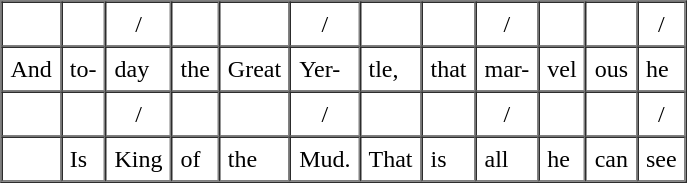<table border=1 cellspacing=0 cellpadding=5>
<tr>
<td></td>
<td></td>
<td style="text-align:center;">/</td>
<td></td>
<td></td>
<td style="text-align:center;">/</td>
<td></td>
<td></td>
<td style="text-align:center;">/</td>
<td></td>
<td></td>
<td style="text-align:center;">/</td>
</tr>
<tr>
<td>And</td>
<td>to-</td>
<td>day</td>
<td>the</td>
<td>Great</td>
<td>Yer-</td>
<td>tle,</td>
<td>that</td>
<td>mar-</td>
<td>vel</td>
<td>ous</td>
<td>he</td>
</tr>
<tr>
<td></td>
<td></td>
<td style="text-align:center;">/</td>
<td></td>
<td></td>
<td style="text-align:center;">/</td>
<td></td>
<td></td>
<td style="text-align:center;">/</td>
<td></td>
<td></td>
<td style="text-align:center;">/</td>
</tr>
<tr>
<td></td>
<td>Is</td>
<td>King</td>
<td>of</td>
<td>the</td>
<td>Mud.</td>
<td>That</td>
<td>is</td>
<td>all</td>
<td>he</td>
<td>can</td>
<td>see</td>
</tr>
</table>
